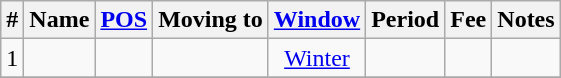<table class="wikitable sortable" style="text-align:center">
<tr>
<th>#</th>
<th>Name</th>
<th><a href='#'>POS</a></th>
<th>Moving to</th>
<th><a href='#'>Window</a></th>
<th>Period</th>
<th>Fee</th>
<th>Notes</th>
</tr>
<tr>
<td>1</td>
<td align=left></td>
<td></td>
<td align=left></td>
<td><a href='#'>Winter</a></td>
<td></td>
<td></td>
<td></td>
</tr>
<tr>
</tr>
</table>
